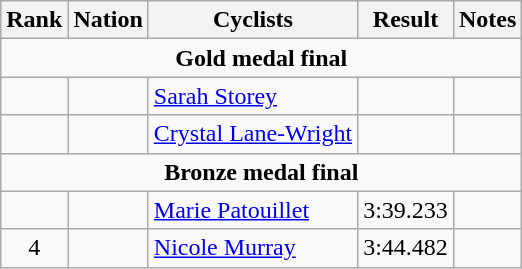<table class="wikitable sortable" style="text-align:center;">
<tr>
<th>Rank</th>
<th>Nation</th>
<th class="unsortable">Cyclists</th>
<th>Result</th>
<th class="unsortable">Notes</th>
</tr>
<tr>
<td colspan=5><strong>Gold medal final</strong></td>
</tr>
<tr>
<td></td>
<td align=left></td>
<td align=left><a href='#'>Sarah Storey</a></td>
<td></td>
<td></td>
</tr>
<tr>
<td></td>
<td align=left></td>
<td align=left><a href='#'>Crystal Lane-Wright</a></td>
<td></td>
<td></td>
</tr>
<tr>
<td colspan=5><strong>Bronze medal final</strong></td>
</tr>
<tr>
<td></td>
<td align=left></td>
<td align=left><a href='#'>Marie Patouillet</a></td>
<td>3:39.233</td>
<td></td>
</tr>
<tr>
<td>4</td>
<td align=left></td>
<td align=left><a href='#'>Nicole Murray</a></td>
<td>3:44.482</td>
<td></td>
</tr>
</table>
